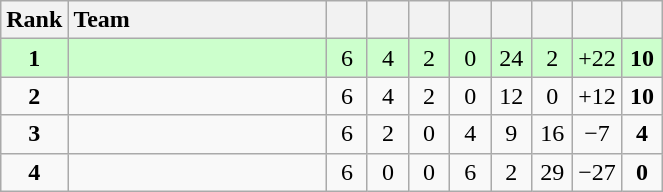<table class="wikitable" style="text-align: center;">
<tr>
<th width=30>Rank</th>
<th width=165 style="text-align:left;">Team</th>
<th width=20></th>
<th width=20></th>
<th width=20></th>
<th width=20></th>
<th width=20></th>
<th width=20></th>
<th width=20></th>
<th width=20></th>
</tr>
<tr style="background:#ccffcc;">
<td><strong>1</strong></td>
<td style="text-align:left;"></td>
<td>6</td>
<td>4</td>
<td>2</td>
<td>0</td>
<td>24</td>
<td>2</td>
<td>+22</td>
<td><strong>10</strong></td>
</tr>
<tr>
<td><strong>2</strong></td>
<td style="text-align:left;"></td>
<td>6</td>
<td>4</td>
<td>2</td>
<td>0</td>
<td>12</td>
<td>0</td>
<td>+12</td>
<td><strong>10</strong></td>
</tr>
<tr>
<td><strong>3</strong></td>
<td style="text-align:left;"></td>
<td>6</td>
<td>2</td>
<td>0</td>
<td>4</td>
<td>9</td>
<td>16</td>
<td>−7</td>
<td><strong>4</strong></td>
</tr>
<tr>
<td><strong>4</strong></td>
<td style="text-align:left;"></td>
<td>6</td>
<td>0</td>
<td>0</td>
<td>6</td>
<td>2</td>
<td>29</td>
<td>−27</td>
<td><strong>0</strong></td>
</tr>
</table>
